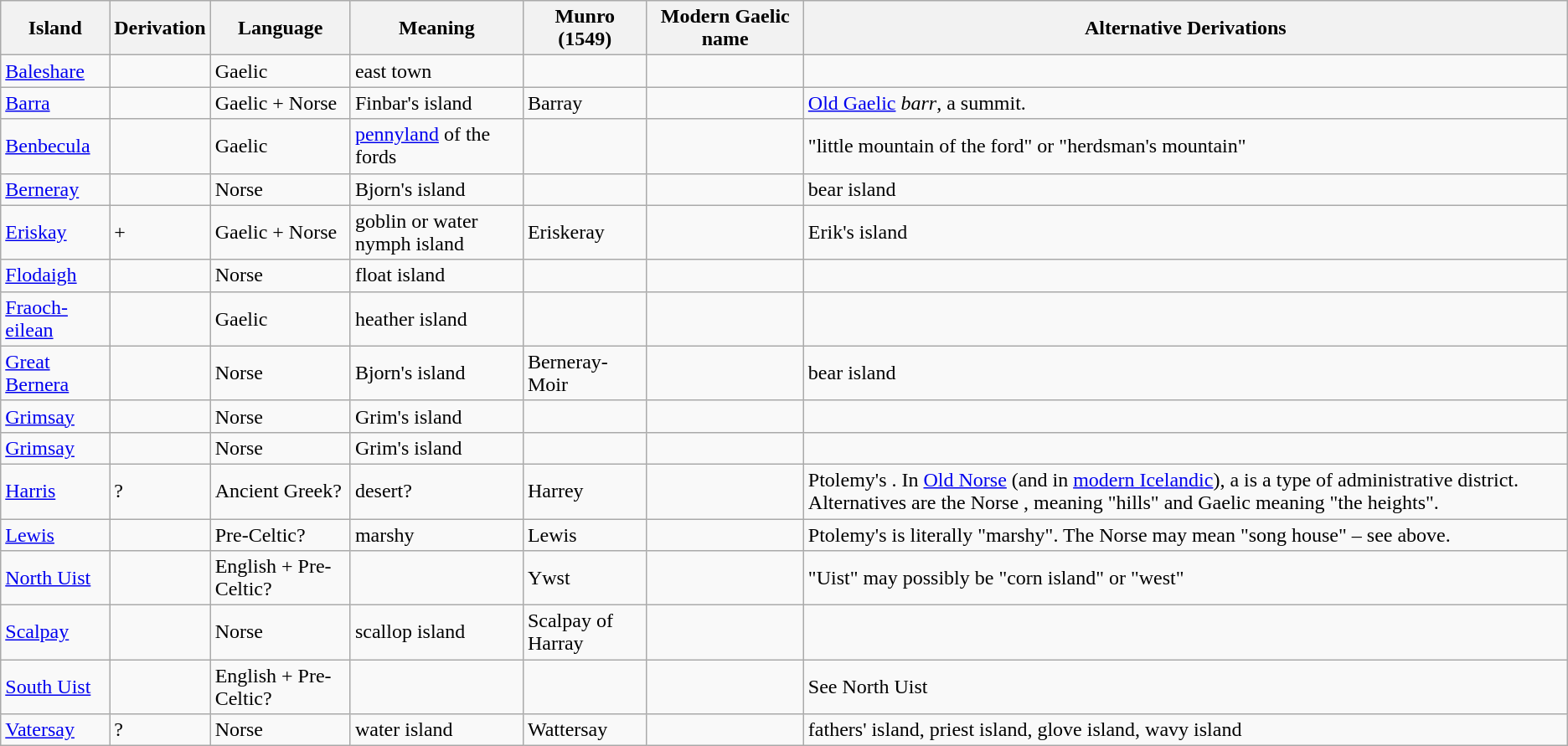<table class="wikitable sortable">
<tr>
<th>Island</th>
<th>Derivation</th>
<th>Language</th>
<th>Meaning</th>
<th>Munro (1549)</th>
<th style="width:10%;">Modern Gaelic name</th>
<th>Alternative Derivations</th>
</tr>
<tr>
<td><a href='#'>Baleshare</a></td>
<td><em></em></td>
<td>Gaelic</td>
<td>east town</td>
<td></td>
<td><em></em></td>
<td></td>
</tr>
<tr>
<td><a href='#'>Barra</a></td>
<td><em></em></td>
<td>Gaelic + Norse</td>
<td>Finbar's island</td>
<td>Barray</td>
<td><em></em></td>
<td><a href='#'>Old Gaelic</a> <em>barr</em>, a summit.</td>
</tr>
<tr>
<td><a href='#'>Benbecula</a></td>
<td><em></em></td>
<td>Gaelic</td>
<td><a href='#'>pennyland</a> of the fords</td>
<td></td>
<td><em></em></td>
<td>"little mountain of the ford" or "herdsman's mountain"</td>
</tr>
<tr>
<td><a href='#'>Berneray</a></td>
<td><em></em></td>
<td>Norse</td>
<td>Bjorn's island</td>
<td></td>
<td><em></em></td>
<td>bear island</td>
</tr>
<tr>
<td><a href='#'>Eriskay</a></td>
<td><em></em> + <em></em></td>
<td>Gaelic + Norse</td>
<td>goblin or water nymph island</td>
<td>Eriskeray</td>
<td><em></em></td>
<td>Erik's island</td>
</tr>
<tr>
<td><a href='#'>Flodaigh</a></td>
<td></td>
<td>Norse</td>
<td>float island</td>
<td></td>
<td><em></em></td>
<td></td>
</tr>
<tr>
<td><a href='#'>Fraoch-eilean</a></td>
<td></td>
<td>Gaelic</td>
<td>heather island</td>
<td></td>
<td><em></em></td>
<td></td>
</tr>
<tr>
<td><a href='#'>Great Bernera</a></td>
<td><em></em></td>
<td>Norse</td>
<td>Bjorn's island</td>
<td>Berneray-Moir</td>
<td><em></em></td>
<td>bear island</td>
</tr>
<tr>
<td><a href='#'>Grimsay</a></td>
<td></td>
<td>Norse</td>
<td>Grim's island</td>
<td></td>
<td><em></em></td>
<td></td>
</tr>
<tr>
<td><a href='#'>Grimsay</a></td>
<td></td>
<td>Norse</td>
<td>Grim's island</td>
<td></td>
<td><em></em></td>
<td></td>
</tr>
<tr>
<td><a href='#'>Harris</a></td>
<td>?</td>
<td>Ancient Greek?</td>
<td>desert?</td>
<td>Harrey</td>
<td><em></em></td>
<td>Ptolemy's . In <a href='#'>Old Norse</a> (and in <a href='#'>modern Icelandic</a>), a <em></em> is a type of administrative district. Alternatives are the Norse <em></em>, meaning "hills" and Gaelic <em></em> meaning "the heights".</td>
</tr>
<tr>
<td><a href='#'>Lewis</a></td>
<td></td>
<td>Pre-Celtic?</td>
<td>marshy</td>
<td>Lewis</td>
<td><em></em></td>
<td>Ptolemy's  is literally "marshy". The Norse <em></em> may mean "song house" – see above.</td>
</tr>
<tr>
<td><a href='#'>North Uist</a></td>
<td></td>
<td>English + Pre-Celtic?</td>
<td></td>
<td>Ywst</td>
<td><em></em></td>
<td>"Uist" may possibly be "corn island" or "west"</td>
</tr>
<tr>
<td><a href='#'>Scalpay</a></td>
<td><em></em></td>
<td>Norse</td>
<td>scallop island</td>
<td>Scalpay of Harray</td>
<td><em></em></td>
<td></td>
</tr>
<tr>
<td><a href='#'>South Uist</a></td>
<td></td>
<td>English + Pre-Celtic?</td>
<td></td>
<td></td>
<td><em></em></td>
<td>See North Uist</td>
</tr>
<tr>
<td><a href='#'>Vatersay</a></td>
<td>?</td>
<td>Norse</td>
<td>water island</td>
<td>Wattersay</td>
<td><em></em></td>
<td>fathers' island, priest island, glove island, wavy island</td>
</tr>
</table>
